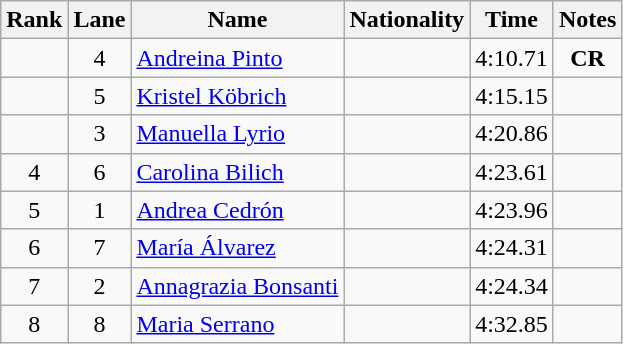<table class="wikitable sortable" style="text-align:center">
<tr>
<th>Rank</th>
<th>Lane</th>
<th>Name</th>
<th>Nationality</th>
<th>Time</th>
<th>Notes</th>
</tr>
<tr>
<td></td>
<td>4</td>
<td align=left><a href='#'>Andreina Pinto</a></td>
<td align=left></td>
<td>4:10.71</td>
<td><strong>CR</strong></td>
</tr>
<tr>
<td></td>
<td>5</td>
<td align=left><a href='#'>Kristel Köbrich</a></td>
<td align=left></td>
<td>4:15.15</td>
<td></td>
</tr>
<tr>
<td></td>
<td>3</td>
<td align=left><a href='#'>Manuella Lyrio</a></td>
<td align=left></td>
<td>4:20.86</td>
<td></td>
</tr>
<tr>
<td>4</td>
<td>6</td>
<td align=left><a href='#'>Carolina Bilich</a></td>
<td align=left></td>
<td>4:23.61</td>
<td></td>
</tr>
<tr>
<td>5</td>
<td>1</td>
<td align=left><a href='#'>Andrea Cedrón</a></td>
<td align=left></td>
<td>4:23.96</td>
<td></td>
</tr>
<tr>
<td>6</td>
<td>7</td>
<td align=left><a href='#'>María Álvarez</a></td>
<td align=left></td>
<td>4:24.31</td>
<td></td>
</tr>
<tr>
<td>7</td>
<td>2</td>
<td align=left><a href='#'>Annagrazia Bonsanti</a></td>
<td align=left></td>
<td>4:24.34</td>
<td></td>
</tr>
<tr>
<td>8</td>
<td>8</td>
<td align=left><a href='#'>Maria Serrano</a></td>
<td align=left></td>
<td>4:32.85</td>
<td></td>
</tr>
</table>
